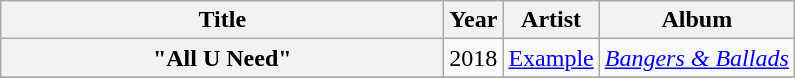<table class="wikitable plainrowheaders" style="text-align:center;" border="1">
<tr>
<th scope="col" style="width:18em">Title</th>
<th scope="col" style="width:1em">Year</th>
<th scope="col">Artist</th>
<th scope="col">Album</th>
</tr>
<tr>
<th scope="row">"All U Need"</th>
<td>2018</td>
<td><a href='#'>Example</a></td>
<td><em><a href='#'>Bangers & Ballads</a></em></td>
</tr>
<tr>
</tr>
</table>
